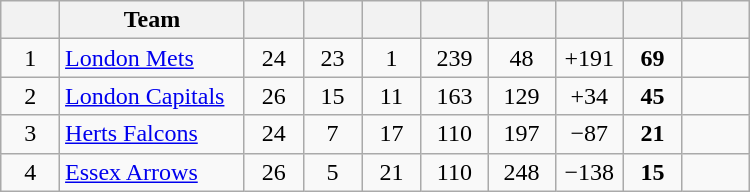<table class="wikitable" width=500 style="text-align:center;">
<tr>
<th width="7%"></th>
<th width="22%">Team</th>
<th width="7%"></th>
<th width="7%"></th>
<th width="7%"></th>
<th width="8%"></th>
<th width="8%"></th>
<th width="8%"></th>
<th width="7%"></th>
<th width="8%"></th>
</tr>
<tr>
<td>1</td>
<td align=left><a href='#'>London Mets</a></td>
<td>24</td>
<td>23</td>
<td>1</td>
<td>239</td>
<td>48</td>
<td>+191</td>
<td><strong>69</strong></td>
<td></td>
</tr>
<tr>
<td>2</td>
<td align=left><a href='#'>London Capitals</a></td>
<td>26</td>
<td>15</td>
<td>11</td>
<td>163</td>
<td>129</td>
<td>+34</td>
<td><strong>45</strong></td>
<td></td>
</tr>
<tr>
<td>3</td>
<td align=left><a href='#'>Herts Falcons</a></td>
<td>24</td>
<td>7</td>
<td>17</td>
<td>110</td>
<td>197</td>
<td>−87</td>
<td><strong>21</strong></td>
<td></td>
</tr>
<tr>
<td>4</td>
<td align=left><a href='#'>Essex Arrows</a></td>
<td>26</td>
<td>5</td>
<td>21</td>
<td>110</td>
<td>248</td>
<td>−138</td>
<td><strong>15</strong></td>
<td></td>
</tr>
</table>
